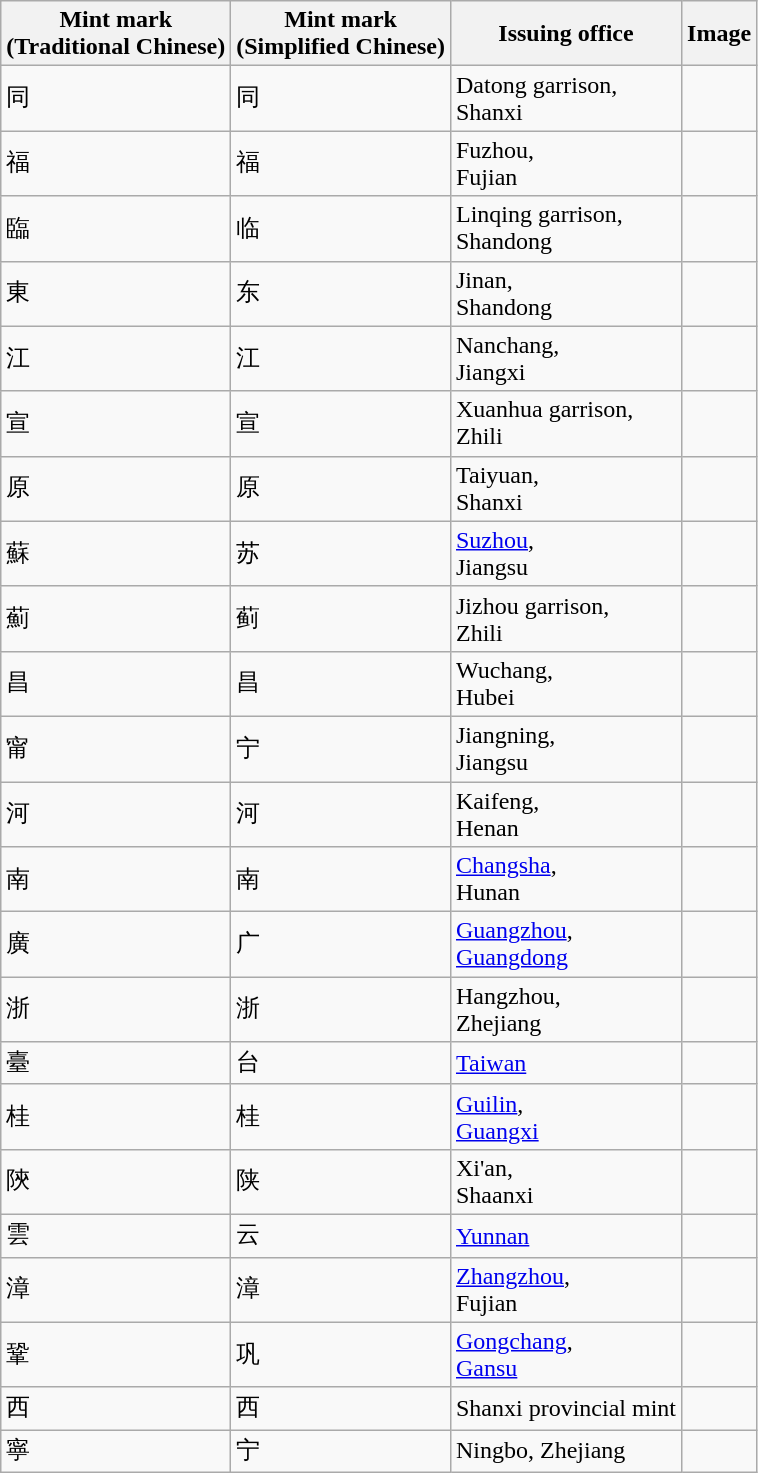<table class="wikitable">
<tr>
<th>Mint mark<br>(Traditional Chinese)</th>
<th>Mint mark<br>(Simplified Chinese)</th>
<th>Issuing office</th>
<th>Image</th>
</tr>
<tr>
<td>同</td>
<td>同</td>
<td>Datong garrison,<br>Shanxi</td>
<td></td>
</tr>
<tr>
<td>福</td>
<td>福</td>
<td>Fuzhou,<br>Fujian</td>
<td></td>
</tr>
<tr>
<td>臨</td>
<td>临</td>
<td>Linqing garrison,<br>Shandong</td>
<td></td>
</tr>
<tr>
<td>東</td>
<td>东</td>
<td>Jinan,<br>Shandong</td>
<td></td>
</tr>
<tr>
<td>江</td>
<td>江</td>
<td>Nanchang,<br>Jiangxi</td>
<td></td>
</tr>
<tr>
<td>宣</td>
<td>宣</td>
<td>Xuanhua garrison,<br>Zhili</td>
<td></td>
</tr>
<tr>
<td>原</td>
<td>原</td>
<td>Taiyuan,<br>Shanxi</td>
<td></td>
</tr>
<tr>
<td>蘇</td>
<td>苏</td>
<td><a href='#'>Suzhou</a>,<br>Jiangsu</td>
<td></td>
</tr>
<tr>
<td>薊</td>
<td>蓟</td>
<td>Jizhou garrison,<br>Zhili</td>
<td></td>
</tr>
<tr>
<td>昌</td>
<td>昌</td>
<td>Wuchang,<br>Hubei</td>
<td></td>
</tr>
<tr>
<td>甯</td>
<td>宁</td>
<td>Jiangning,<br>Jiangsu</td>
<td></td>
</tr>
<tr>
<td>河</td>
<td>河</td>
<td>Kaifeng,<br>Henan</td>
<td></td>
</tr>
<tr>
<td>南</td>
<td>南</td>
<td><a href='#'>Changsha</a>,<br>Hunan</td>
<td></td>
</tr>
<tr>
<td>廣</td>
<td>广</td>
<td><a href='#'>Guangzhou</a>,<br><a href='#'>Guangdong</a></td>
<td></td>
</tr>
<tr>
<td>浙</td>
<td>浙</td>
<td>Hangzhou,<br>Zhejiang</td>
<td></td>
</tr>
<tr>
<td>臺</td>
<td>台</td>
<td><a href='#'>Taiwan</a></td>
<td></td>
</tr>
<tr>
<td>桂</td>
<td>桂</td>
<td><a href='#'>Guilin</a>,<br><a href='#'>Guangxi</a></td>
<td></td>
</tr>
<tr>
<td>陝</td>
<td>陕</td>
<td>Xi'an,<br>Shaanxi</td>
<td></td>
</tr>
<tr>
<td>雲</td>
<td>云</td>
<td><a href='#'>Yunnan</a></td>
<td></td>
</tr>
<tr>
<td>漳</td>
<td>漳</td>
<td><a href='#'>Zhangzhou</a>,<br>Fujian</td>
<td></td>
</tr>
<tr>
<td>鞏</td>
<td>巩</td>
<td><a href='#'>Gongchang</a>,<br><a href='#'>Gansu</a></td>
<td></td>
</tr>
<tr>
<td>西</td>
<td>西</td>
<td>Shanxi provincial mint</td>
<td></td>
</tr>
<tr>
<td>寧</td>
<td>宁</td>
<td>Ningbo, Zhejiang</td>
<td></td>
</tr>
</table>
